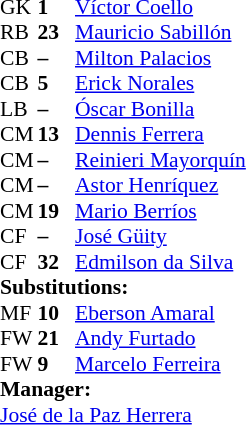<table style="font-size: 90%" cellspacing="0" cellpadding="0">
<tr>
<td colspan=4></td>
</tr>
<tr>
<th width="25"></th>
<th width="25"></th>
</tr>
<tr>
<td>GK</td>
<td><strong>1</strong></td>
<td> <a href='#'>Víctor Coello</a></td>
</tr>
<tr>
<td>RB</td>
<td><strong>23</strong></td>
<td> <a href='#'>Mauricio Sabillón</a></td>
<td></td>
<td></td>
</tr>
<tr>
<td>CB</td>
<td><strong>–</strong></td>
<td> <a href='#'>Milton Palacios</a></td>
<td></td>
<td></td>
</tr>
<tr>
<td>CB</td>
<td><strong>5</strong></td>
<td> <a href='#'>Erick Norales</a></td>
</tr>
<tr>
<td>LB</td>
<td><strong>–</strong></td>
<td> <a href='#'>Óscar Bonilla</a></td>
</tr>
<tr>
<td>CM</td>
<td><strong>13</strong></td>
<td> <a href='#'>Dennis Ferrera</a></td>
</tr>
<tr>
<td>CM</td>
<td><strong>–</strong></td>
<td> <a href='#'>Reinieri Mayorquín</a></td>
<td></td>
<td></td>
</tr>
<tr>
<td>CM</td>
<td><strong>–</strong></td>
<td> <a href='#'>Astor Henríquez</a></td>
<td></td>
<td></td>
<td></td>
<td></td>
</tr>
<tr>
<td>CM</td>
<td><strong>19</strong></td>
<td> <a href='#'>Mario Berríos</a></td>
<td></td>
<td></td>
</tr>
<tr>
<td>CF</td>
<td><strong>–</strong></td>
<td> <a href='#'>José Güity</a></td>
<td></td>
<td></td>
</tr>
<tr>
<td>CF</td>
<td><strong>32</strong></td>
<td> <a href='#'>Edmilson da Silva</a></td>
<td></td>
<td></td>
<td></td>
<td></td>
</tr>
<tr>
<td colspan=3><strong>Substitutions:</strong></td>
</tr>
<tr>
<td>MF</td>
<td><strong>10</strong></td>
<td> <a href='#'>Eberson Amaral</a></td>
<td></td>
<td></td>
</tr>
<tr>
<td>FW</td>
<td><strong>21</strong></td>
<td> <a href='#'>Andy Furtado</a></td>
<td></td>
<td></td>
</tr>
<tr>
<td>FW</td>
<td><strong>9</strong></td>
<td> <a href='#'>Marcelo Ferreira</a></td>
<td></td>
<td></td>
</tr>
<tr>
<td colspan=3><strong>Manager:</strong></td>
</tr>
<tr>
<td colspan=3> <a href='#'>José de la Paz Herrera</a></td>
</tr>
</table>
